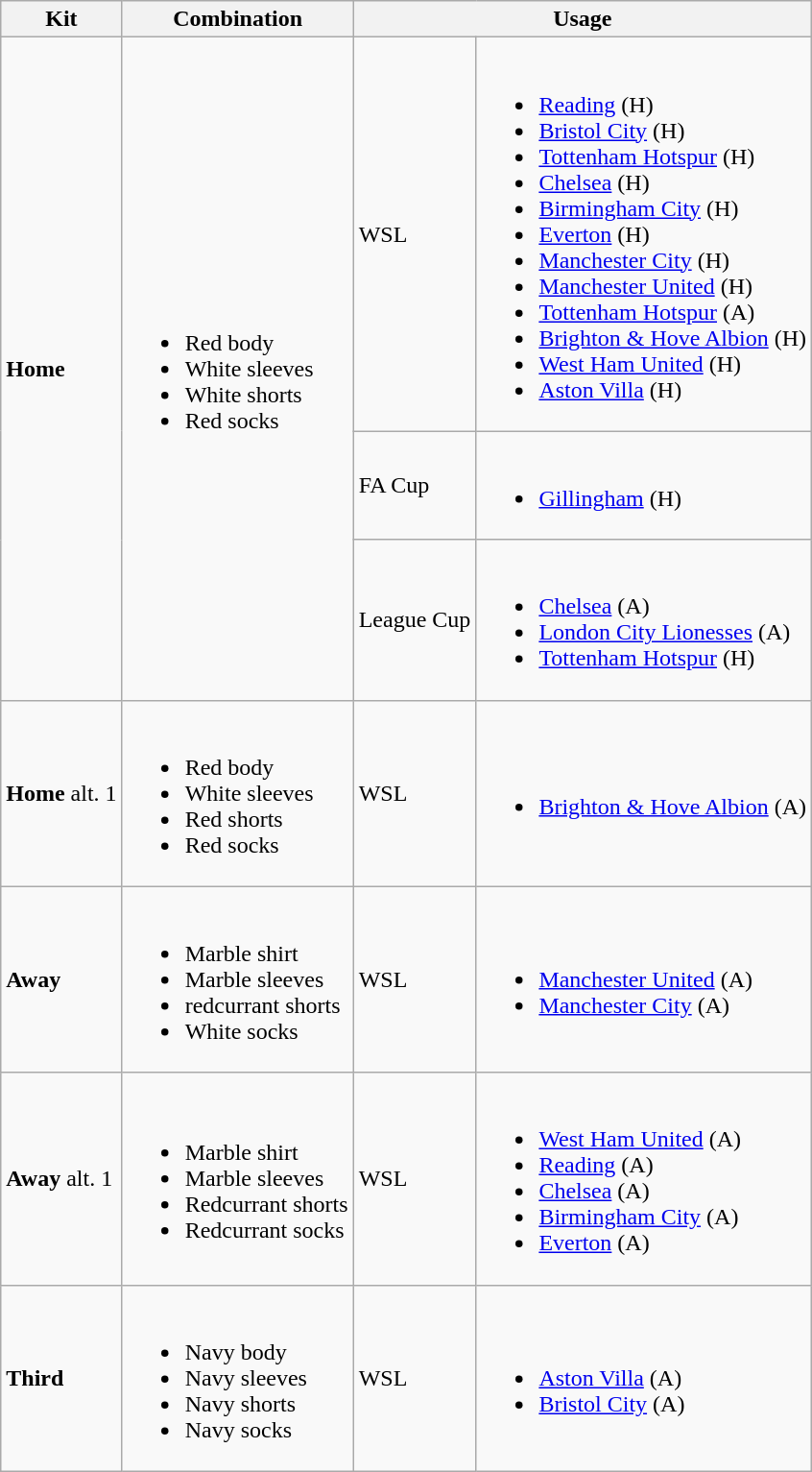<table class="wikitable">
<tr>
<th>Kit</th>
<th>Combination</th>
<th colspan="2">Usage</th>
</tr>
<tr>
<td rowspan="3"><strong>Home</strong></td>
<td rowspan="3"><br><ul><li>Red body</li><li>White sleeves</li><li>White shorts</li><li>Red socks</li></ul></td>
<td>WSL</td>
<td><br><ul><li><a href='#'>Reading</a> (H)</li><li><a href='#'>Bristol City</a> (H)</li><li><a href='#'>Tottenham Hotspur</a> (H)</li><li><a href='#'>Chelsea</a> (H)</li><li><a href='#'>Birmingham City</a> (H)</li><li><a href='#'>Everton</a> (H)</li><li><a href='#'>Manchester City</a> (H)</li><li><a href='#'>Manchester United</a> (H)</li><li><a href='#'>Tottenham Hotspur</a> (A)</li><li><a href='#'>Brighton & Hove Albion</a> (H)</li><li><a href='#'>West Ham United</a> (H)</li><li><a href='#'>Aston Villa</a> (H)</li></ul></td>
</tr>
<tr>
<td>FA Cup</td>
<td><br><ul><li><a href='#'>Gillingham</a> (H)</li></ul></td>
</tr>
<tr>
<td>League Cup</td>
<td><br><ul><li><a href='#'>Chelsea</a> (A)</li><li><a href='#'>London City Lionesses</a> (A)</li><li><a href='#'>Tottenham Hotspur</a> (H)</li></ul></td>
</tr>
<tr>
<td><strong>Home</strong> alt. 1</td>
<td><br><ul><li>Red body</li><li>White sleeves</li><li>Red shorts</li><li>Red socks</li></ul></td>
<td>WSL</td>
<td><br><ul><li><a href='#'>Brighton & Hove Albion</a> (A)</li></ul></td>
</tr>
<tr>
<td><strong>Away</strong></td>
<td><br><ul><li>Marble shirt</li><li>Marble sleeves</li><li>redcurrant shorts</li><li>White socks</li></ul></td>
<td>WSL</td>
<td><br><ul><li><a href='#'>Manchester United</a> (A)</li><li><a href='#'>Manchester City</a> (A)</li></ul></td>
</tr>
<tr>
<td><strong>Away</strong> alt. 1</td>
<td><br><ul><li>Marble shirt</li><li>Marble sleeves</li><li>Redcurrant shorts</li><li>Redcurrant socks</li></ul></td>
<td>WSL</td>
<td><br><ul><li><a href='#'>West Ham United</a> (A)</li><li><a href='#'>Reading</a> (A)</li><li><a href='#'>Chelsea</a> (A)</li><li><a href='#'>Birmingham City</a> (A)</li><li><a href='#'>Everton</a> (A)</li></ul></td>
</tr>
<tr>
<td><strong>Third</strong></td>
<td><br><ul><li>Navy body</li><li>Navy sleeves</li><li>Navy shorts</li><li>Navy socks</li></ul></td>
<td>WSL</td>
<td><br><ul><li><a href='#'>Aston Villa</a> (A)</li><li><a href='#'>Bristol City</a> (A)</li></ul></td>
</tr>
</table>
